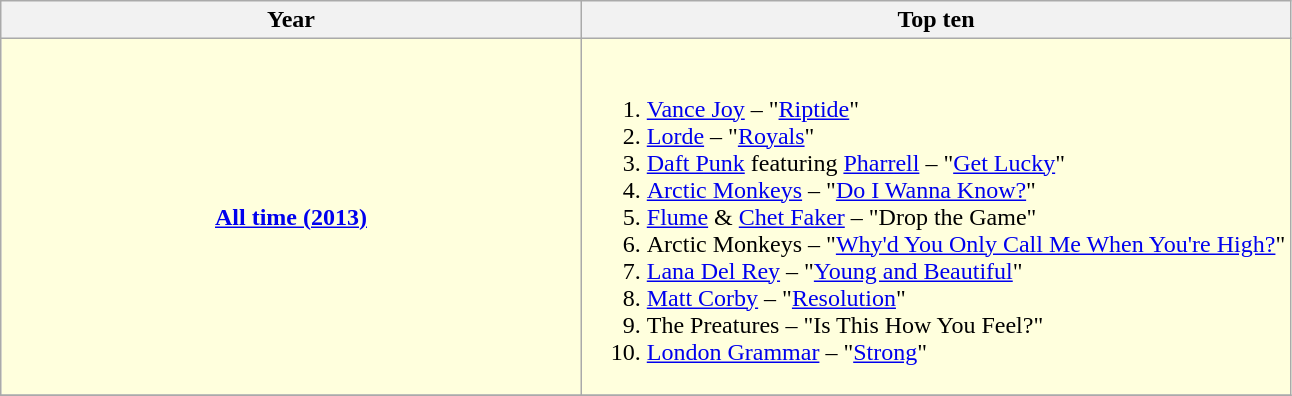<table class="wikitable" style="vertical-align:top;">
<tr>
<th style="vertical-align:middle; text-align:center; width:50px;">Year</th>
<th width=55%>Top ten</th>
</tr>
<tr style="background:#ffd;">
<td style="text-align:center; vertical-align:middle;"><strong><a href='#'>All time (2013)</a></strong></td>
<td><br><ol><li><a href='#'>Vance Joy</a> – "<a href='#'>Riptide</a>"</li><li><a href='#'>Lorde</a> – "<a href='#'>Royals</a>"</li><li><a href='#'>Daft Punk</a> featuring <a href='#'>Pharrell</a> – "<a href='#'>Get Lucky</a>"</li><li><a href='#'>Arctic Monkeys</a> – "<a href='#'>Do I Wanna Know?</a>"</li><li><a href='#'>Flume</a> & <a href='#'>Chet Faker</a> – "Drop the Game"</li><li>Arctic Monkeys – "<a href='#'>Why'd You Only Call Me When You're High?</a>"</li><li><a href='#'>Lana Del Rey</a> – "<a href='#'>Young and Beautiful</a>"</li><li><a href='#'>Matt Corby</a> – "<a href='#'>Resolution</a>"</li><li>The Preatures – "Is This How You Feel?"</li><li><a href='#'>London Grammar</a> – "<a href='#'>Strong</a>"</li></ol></td>
</tr>
<tr>
</tr>
</table>
